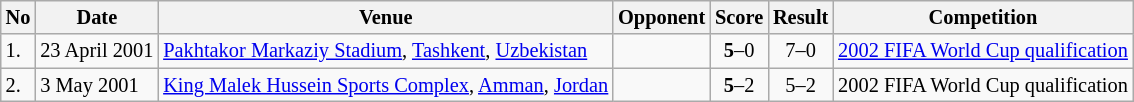<table class="wikitable" style="font-size:85%;">
<tr>
<th>No</th>
<th>Date</th>
<th>Venue</th>
<th>Opponent</th>
<th>Score</th>
<th>Result</th>
<th>Competition</th>
</tr>
<tr>
<td>1.</td>
<td>23 April 2001</td>
<td><a href='#'>Pakhtakor Markaziy Stadium</a>, <a href='#'>Tashkent</a>, <a href='#'>Uzbekistan</a></td>
<td></td>
<td align=center><strong>5</strong>–0</td>
<td align=center>7–0</td>
<td><a href='#'>2002 FIFA World Cup qualification</a></td>
</tr>
<tr>
<td>2.</td>
<td>3 May 2001</td>
<td><a href='#'>King Malek Hussein Sports Complex</a>, <a href='#'>Amman</a>, <a href='#'>Jordan</a></td>
<td></td>
<td align=center><strong>5</strong>–2</td>
<td align=center>5–2</td>
<td>2002 FIFA World Cup qualification</td>
</tr>
</table>
